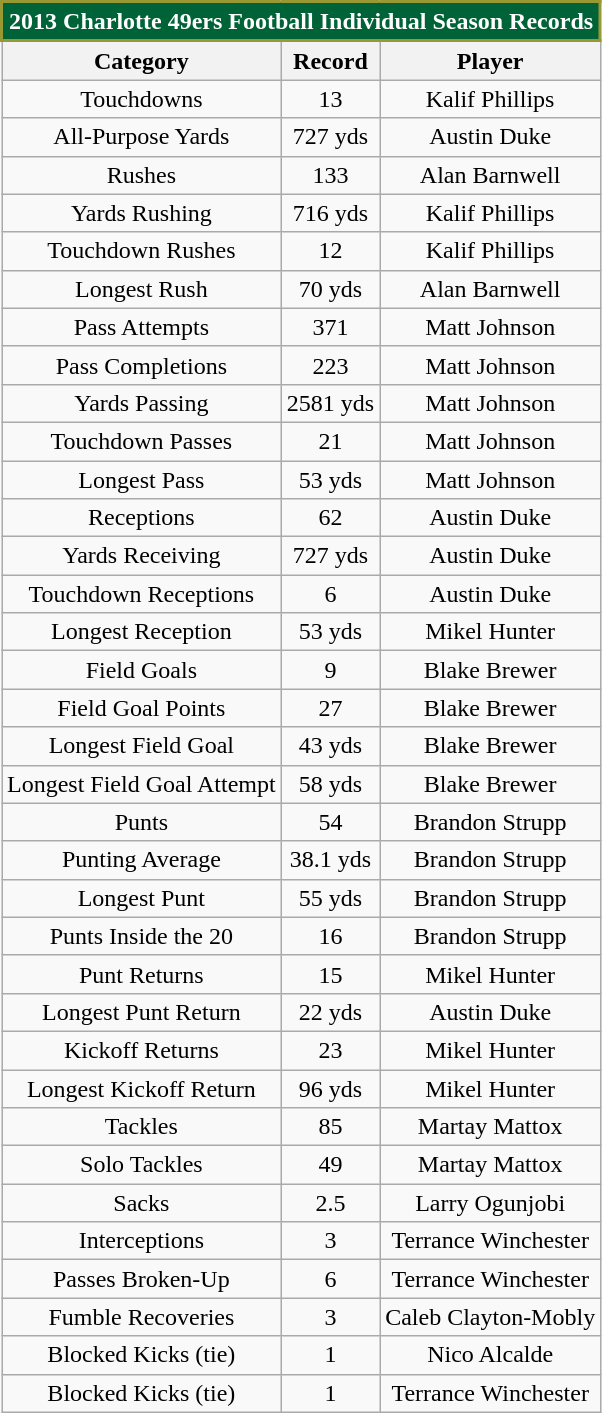<table class="wikitable sortable collapsible collapsed" style="text-align:center">
<tr>
<th colspan=4 style="background:#006338;color:#FFFFFF;border:2px solid #999933">2013 Charlotte 49ers Football Individual Season Records</th>
</tr>
<tr>
<th>Category</th>
<th>Record</th>
<th>Player</th>
</tr>
<tr>
<td>Touchdowns</td>
<td>13</td>
<td>Kalif Phillips</td>
</tr>
<tr>
<td>All-Purpose Yards</td>
<td>727 yds</td>
<td>Austin Duke</td>
</tr>
<tr>
<td>Rushes</td>
<td>133</td>
<td>Alan Barnwell</td>
</tr>
<tr>
<td>Yards Rushing</td>
<td>716 yds</td>
<td>Kalif Phillips</td>
</tr>
<tr>
<td>Touchdown Rushes</td>
<td>12</td>
<td>Kalif Phillips</td>
</tr>
<tr>
<td>Longest Rush</td>
<td>70 yds</td>
<td>Alan Barnwell</td>
</tr>
<tr>
<td>Pass Attempts</td>
<td>371</td>
<td>Matt Johnson</td>
</tr>
<tr>
<td>Pass Completions</td>
<td>223</td>
<td>Matt Johnson</td>
</tr>
<tr>
<td>Yards Passing</td>
<td>2581 yds</td>
<td>Matt Johnson</td>
</tr>
<tr>
<td>Touchdown Passes</td>
<td>21</td>
<td>Matt Johnson</td>
</tr>
<tr>
<td>Longest Pass</td>
<td>53 yds</td>
<td>Matt Johnson</td>
</tr>
<tr>
<td>Receptions</td>
<td>62</td>
<td>Austin Duke</td>
</tr>
<tr>
<td>Yards Receiving</td>
<td>727 yds</td>
<td>Austin Duke</td>
</tr>
<tr>
<td>Touchdown Receptions</td>
<td>6</td>
<td>Austin Duke</td>
</tr>
<tr>
<td>Longest Reception</td>
<td>53 yds</td>
<td>Mikel Hunter</td>
</tr>
<tr>
<td>Field Goals</td>
<td>9</td>
<td>Blake Brewer</td>
</tr>
<tr>
<td>Field Goal Points</td>
<td>27</td>
<td>Blake Brewer</td>
</tr>
<tr>
<td>Longest Field Goal</td>
<td>43 yds</td>
<td>Blake Brewer</td>
</tr>
<tr>
<td>Longest Field Goal Attempt</td>
<td>58 yds</td>
<td>Blake Brewer</td>
</tr>
<tr>
<td>Punts</td>
<td>54</td>
<td>Brandon Strupp</td>
</tr>
<tr>
<td>Punting Average</td>
<td>38.1 yds</td>
<td>Brandon Strupp</td>
</tr>
<tr>
<td>Longest Punt</td>
<td>55 yds</td>
<td>Brandon Strupp</td>
</tr>
<tr>
<td>Punts Inside the 20</td>
<td>16</td>
<td>Brandon Strupp</td>
</tr>
<tr>
<td>Punt Returns</td>
<td>15</td>
<td>Mikel Hunter</td>
</tr>
<tr>
<td>Longest Punt Return</td>
<td>22 yds</td>
<td>Austin Duke</td>
</tr>
<tr>
<td>Kickoff Returns</td>
<td>23</td>
<td>Mikel Hunter</td>
</tr>
<tr>
<td>Longest Kickoff Return</td>
<td>96 yds</td>
<td>Mikel Hunter</td>
</tr>
<tr>
<td>Tackles</td>
<td>85</td>
<td>Martay Mattox</td>
</tr>
<tr>
<td>Solo Tackles</td>
<td>49</td>
<td>Martay Mattox</td>
</tr>
<tr>
<td>Sacks</td>
<td>2.5</td>
<td>Larry Ogunjobi</td>
</tr>
<tr>
<td>Interceptions</td>
<td>3</td>
<td>Terrance Winchester</td>
</tr>
<tr>
<td>Passes Broken-Up</td>
<td>6</td>
<td>Terrance Winchester</td>
</tr>
<tr>
<td>Fumble Recoveries</td>
<td>3</td>
<td>Caleb Clayton-Mobly</td>
</tr>
<tr>
<td>Blocked Kicks (tie)</td>
<td>1</td>
<td>Nico Alcalde</td>
</tr>
<tr>
<td>Blocked Kicks (tie)</td>
<td>1</td>
<td>Terrance Winchester</td>
</tr>
</table>
